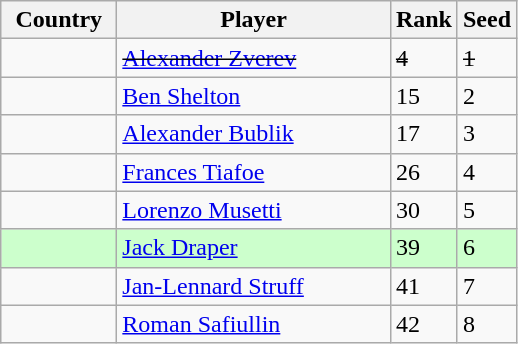<table class=wikitable>
<tr>
<th width="70">Country</th>
<th width="175">Player</th>
<th>Rank</th>
<th>Seed</th>
</tr>
<tr>
<td><s></s></td>
<td><s><a href='#'>Alexander Zverev</a></s></td>
<td><s>4</s></td>
<td><s>1</s></td>
</tr>
<tr>
<td></td>
<td><a href='#'>Ben Shelton</a></td>
<td>15</td>
<td>2</td>
</tr>
<tr>
<td></td>
<td><a href='#'>Alexander Bublik</a></td>
<td>17</td>
<td>3</td>
</tr>
<tr>
<td></td>
<td><a href='#'>Frances Tiafoe</a></td>
<td>26</td>
<td>4</td>
</tr>
<tr>
<td></td>
<td><a href='#'>Lorenzo Musetti</a></td>
<td>30</td>
<td>5</td>
</tr>
<tr bgcolor=#cfc>
<td></td>
<td><a href='#'>Jack Draper</a></td>
<td>39</td>
<td>6</td>
</tr>
<tr>
<td></td>
<td><a href='#'>Jan-Lennard Struff</a></td>
<td>41</td>
<td>7</td>
</tr>
<tr>
<td></td>
<td><a href='#'>Roman Safiullin</a></td>
<td>42</td>
<td>8</td>
</tr>
</table>
